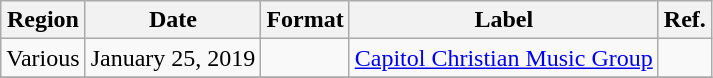<table class="wikitable plainrowheaders">
<tr>
<th scope="col">Region</th>
<th scope="col">Date</th>
<th scope="col">Format</th>
<th scope="col">Label</th>
<th scope="col">Ref.</th>
</tr>
<tr>
<td>Various</td>
<td>January 25, 2019</td>
<td></td>
<td><a href='#'>Capitol Christian Music Group</a></td>
<td></td>
</tr>
<tr>
</tr>
</table>
